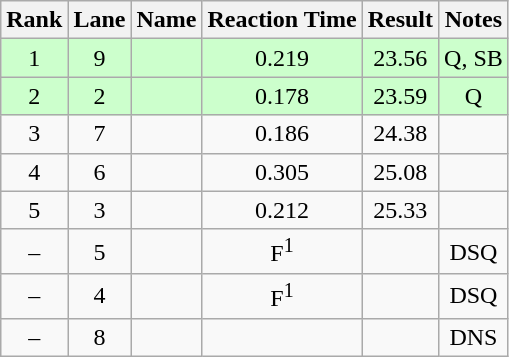<table class="wikitable" style="text-align:center">
<tr>
<th>Rank</th>
<th>Lane</th>
<th>Name</th>
<th>Reaction Time</th>
<th>Result</th>
<th>Notes</th>
</tr>
<tr bgcolor=ccffcc>
<td>1</td>
<td>9</td>
<td align="left"></td>
<td>0.219</td>
<td>23.56</td>
<td>Q, SB</td>
</tr>
<tr bgcolor=ccffcc>
<td>2</td>
<td>2</td>
<td align="left"></td>
<td>0.178</td>
<td>23.59</td>
<td>Q</td>
</tr>
<tr>
<td>3</td>
<td>7</td>
<td align="left"></td>
<td>0.186</td>
<td>24.38</td>
<td></td>
</tr>
<tr>
<td>4</td>
<td>6</td>
<td align="left"></td>
<td>0.305</td>
<td>25.08</td>
<td></td>
</tr>
<tr>
<td>5</td>
<td>3</td>
<td align="left"></td>
<td>0.212</td>
<td>25.33</td>
<td></td>
</tr>
<tr>
<td>–</td>
<td>5</td>
<td align="left"></td>
<td>F<sup>1</sup></td>
<td></td>
<td>DSQ</td>
</tr>
<tr>
<td>–</td>
<td>4</td>
<td align="left"></td>
<td>F<sup>1</sup></td>
<td></td>
<td>DSQ</td>
</tr>
<tr>
<td>–</td>
<td>8</td>
<td align="left"></td>
<td></td>
<td></td>
<td>DNS</td>
</tr>
</table>
